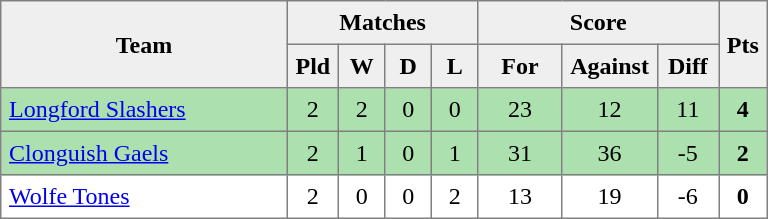<table style="border-collapse:collapse" border="1" cellspacing="0" cellpadding="5">
<tr align="center" bgcolor="#efefef">
<th rowspan="2" width="180">Team</th>
<th colspan="4">Matches</th>
<th colspan="3">Score</th>
<th rowspan=2width=20>Pts</th>
</tr>
<tr align="center" bgcolor="#efefef">
<th width="20">Pld</th>
<th width="20">W</th>
<th width="20">D</th>
<th width="20">L</th>
<th width="45">For</th>
<th width="45">Against</th>
<th width="30">Diff</th>
</tr>
<tr align="center" style="background:#ACE1AF;">
<td style="text-align:left;"> <a href='#'>Longford Slashers</a></td>
<td>2</td>
<td>2</td>
<td>0</td>
<td>0</td>
<td>23</td>
<td>12</td>
<td>11</td>
<td><strong>4</strong></td>
</tr>
<tr align="center" style="background:#ACE1AF;">
<td style="text-align:left;"> <a href='#'>Clonguish Gaels</a></td>
<td>2</td>
<td>1</td>
<td>0</td>
<td>1</td>
<td>31</td>
<td>36</td>
<td>-5</td>
<td><strong>2</strong></td>
</tr>
<tr align="center" style=>
<td style="text-align:left;"> <a href='#'>Wolfe Tones</a></td>
<td>2</td>
<td>0</td>
<td>0</td>
<td>2</td>
<td>13</td>
<td>19</td>
<td>-6</td>
<td><strong>0</strong></td>
</tr>
</table>
